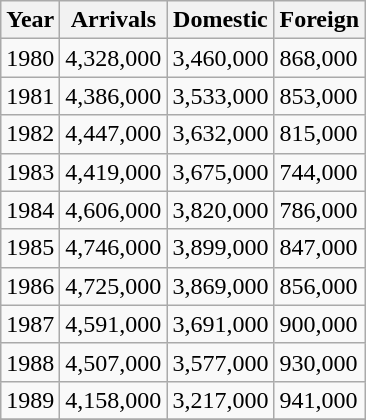<table class="wikitable" style="display: inline-table;">
<tr>
<th>Year</th>
<th>Arrivals</th>
<th>Domestic</th>
<th>Foreign</th>
</tr>
<tr ->
<td>1980</td>
<td>4,328,000</td>
<td>3,460,000</td>
<td>868,000</td>
</tr>
<tr ->
<td>1981</td>
<td>4,386,000</td>
<td>3,533,000</td>
<td>853,000</td>
</tr>
<tr ->
<td>1982</td>
<td>4,447,000</td>
<td>3,632,000</td>
<td>815,000</td>
</tr>
<tr ->
<td>1983</td>
<td>4,419,000</td>
<td>3,675,000</td>
<td>744,000</td>
</tr>
<tr ->
<td>1984</td>
<td>4,606,000</td>
<td>3,820,000</td>
<td>786,000</td>
</tr>
<tr ->
<td>1985</td>
<td>4,746,000</td>
<td>3,899,000</td>
<td>847,000</td>
</tr>
<tr ->
<td>1986</td>
<td>4,725,000</td>
<td>3,869,000</td>
<td>856,000</td>
</tr>
<tr ->
<td>1987</td>
<td>4,591,000</td>
<td>3,691,000</td>
<td>900,000</td>
</tr>
<tr ->
<td>1988</td>
<td>4,507,000</td>
<td>3,577,000</td>
<td>930,000</td>
</tr>
<tr ->
<td>1989</td>
<td>4,158,000</td>
<td>3,217,000</td>
<td>941,000</td>
</tr>
<tr ->
</tr>
</table>
